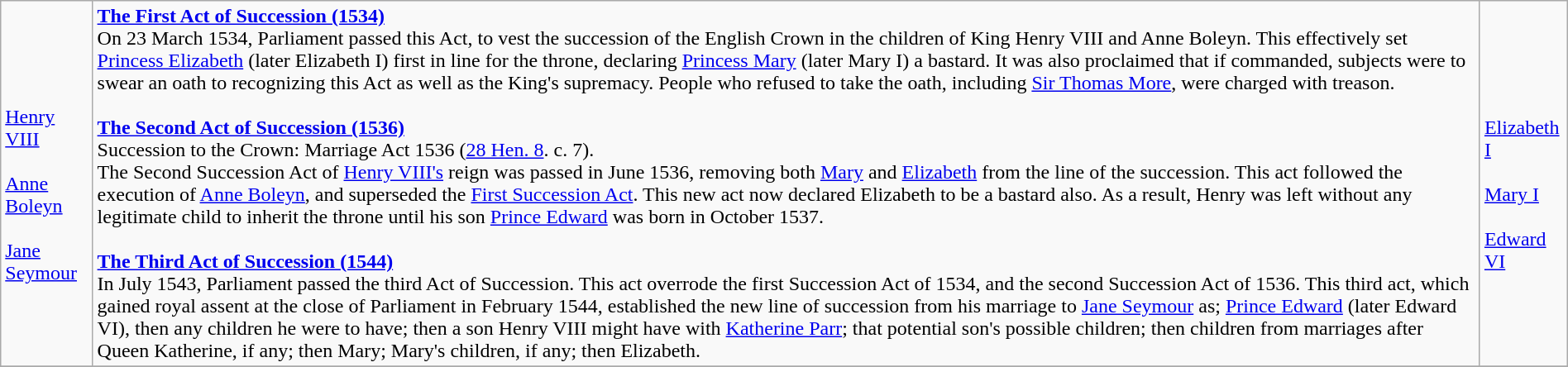<table class="wikitable" width="100%">
<tr>
<td><div><br><a href='#'>Henry VIII</a><br> <br><a href='#'>Anne Boleyn</a><br><br><a href='#'>Jane Seymour</a></div></td>
<td><strong><a href='#'>The First Act of Succession (1534)</a></strong><br>On 23 March 1534, Parliament passed this Act, to vest the succession of the English Crown in the children of King Henry VIII and Anne Boleyn. This effectively set <a href='#'>Princess Elizabeth</a> (later Elizabeth I) first in line for the throne, declaring <a href='#'>Princess Mary</a> (later Mary I) a bastard. It was also proclaimed that if commanded, subjects were to swear an oath to recognizing this Act as well as the King's supremacy. People who refused to take the oath, including <a href='#'>Sir Thomas More</a>, were charged with treason.<br><br><strong><a href='#'>The Second Act of Succession (1536)</a></strong><br>Succession to the Crown: Marriage Act 1536 (<a href='#'>28 Hen. 8</a>. c. 7).<br>The Second Succession Act of <a href='#'>Henry VIII's</a> reign was passed in June 1536, removing both <a href='#'>Mary</a> and <a href='#'>Elizabeth</a> from the line of the succession. This act followed the execution of <a href='#'>Anne Boleyn</a>, and superseded the <a href='#'>First Succession Act</a>. This new act now declared Elizabeth to be a bastard also. As a result, Henry was left without any legitimate child to inherit the throne until his son <a href='#'>Prince Edward</a> was born in October 1537.<br><br><strong><a href='#'>The Third Act of Succession (1544)</a></strong><br>In July 1543, Parliament passed the third Act of Succession. This act overrode the first Succession Act of 1534, and the second Succession Act of 1536. This third act, which gained royal assent at the close of Parliament in February 1544, established the new line of succession from his marriage to <a href='#'>Jane Seymour</a> as; <a href='#'>Prince Edward</a> (later Edward VI), then any children he were to have; then a son Henry VIII might have with <a href='#'>Katherine Parr</a>; that potential son's possible children; then children from marriages after Queen Katherine, if any; then Mary; Mary's children, if any; then Elizabeth.</td>
<td><div><br><a href='#'>Elizabeth I</a><br><br><a href='#'>Mary I</a><br><br><a href='#'>Edward VI</a> </div></td>
</tr>
<tr>
</tr>
</table>
